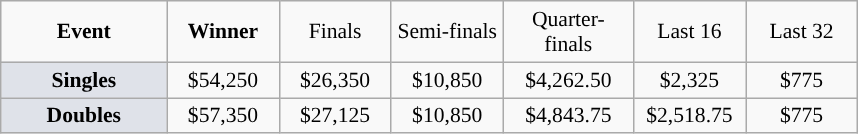<table class=wikitable style="font-size:90%;text-align:center">
<tr>
<td style="width:104px;"><strong>Event</strong></td>
<td style="width:68px;"><strong>Winner</strong></td>
<td style="width:68px;">Finals</td>
<td style="width:68px;">Semi-finals</td>
<td style="width:80px;">Quarter-finals</td>
<td style="width:68px;">Last 16</td>
<td style="width:68px;">Last 32</td>
</tr>
<tr>
<td style="background:#dfe2e9;"><strong>Singles</strong></td>
<td>$54,250</td>
<td>$26,350</td>
<td>$10,850</td>
<td>$4,262.50</td>
<td>$2,325</td>
<td>$775</td>
</tr>
<tr>
<td style="background:#dfe2e9;"><strong>Doubles</strong></td>
<td>$57,350</td>
<td>$27,125</td>
<td>$10,850</td>
<td>$4,843.75</td>
<td>$2,518.75</td>
<td>$775</td>
</tr>
</table>
